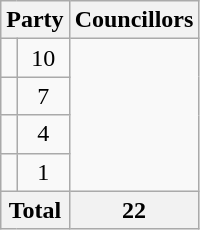<table class="wikitable">
<tr>
<th colspan=2>Party</th>
<th>Councillors</th>
</tr>
<tr>
<td></td>
<td align=center>10</td>
</tr>
<tr>
<td></td>
<td align=center>7</td>
</tr>
<tr>
<td></td>
<td align="center">4</td>
</tr>
<tr>
<td></td>
<td align=center>1</td>
</tr>
<tr>
<th colspan=2>Total</th>
<th align=center>22</th>
</tr>
</table>
